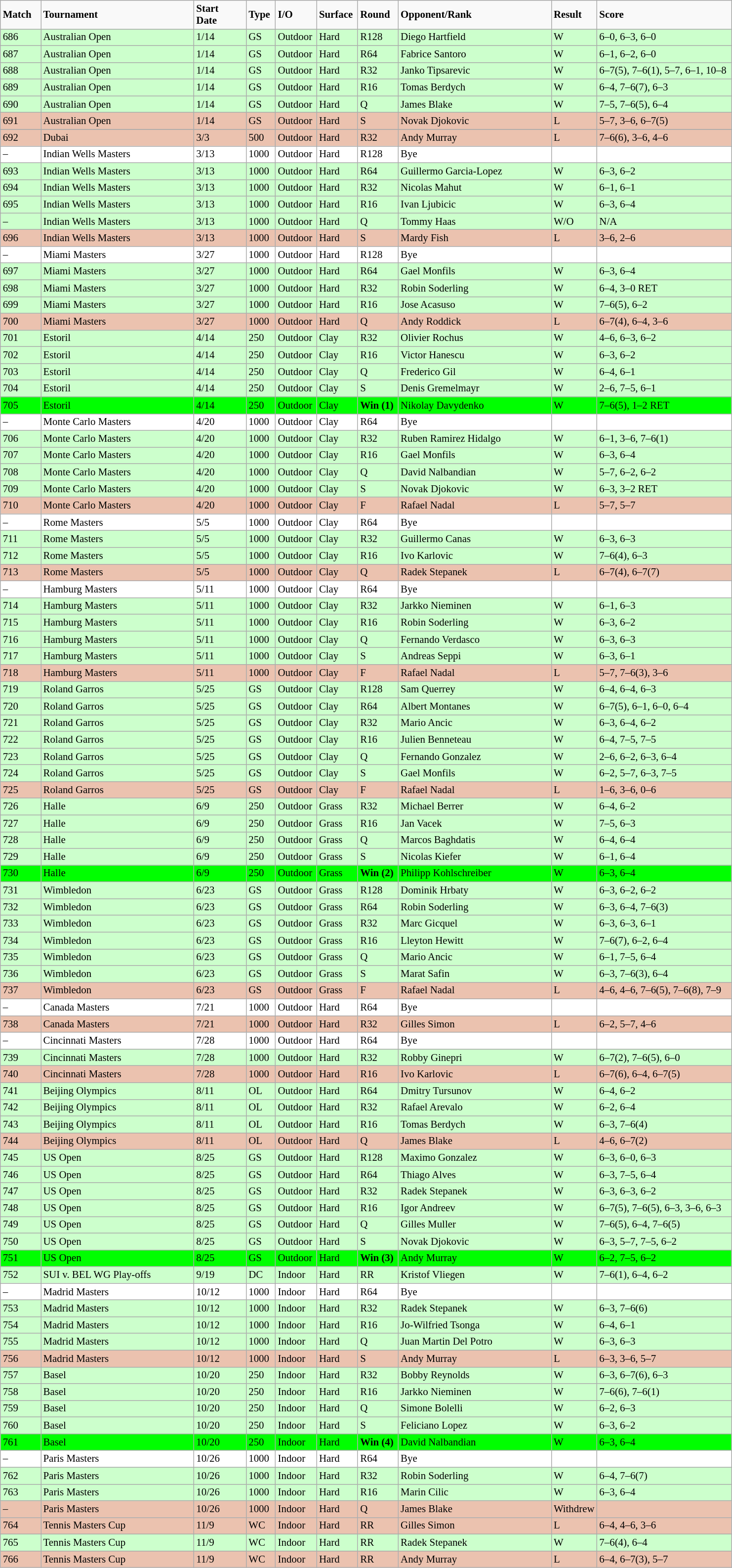<table class="wikitable sortable" style="font-size:87%;">
<tr style="font-weight:bold">
<td width="48">Match</td>
<td width="200">Tournament</td>
<td width="64">Start<br>Date</td>
<td width="33">Type</td>
<td width="49">I/O</td>
<td width="49">Surface</td>
<td width="48">Round</td>
<td width="200">Opponent/Rank</td>
<td width="38">Result</td>
<td width=175">Score</td>
</tr>
<tr bgcolor=#CCFFCC>
<td>686</td>
<td> Australian Open</td>
<td>1/14</td>
<td>GS</td>
<td>Outdoor</td>
<td>Hard</td>
<td>R128</td>
<td>  Diego Hartfield</td>
<td>W</td>
<td>6–0, 6–3, 6–0</td>
</tr>
<tr bgcolor=#CCFFCC>
<td>687</td>
<td> Australian Open</td>
<td>1/14</td>
<td>GS</td>
<td>Outdoor</td>
<td>Hard</td>
<td>R64</td>
<td> Fabrice Santoro</td>
<td>W</td>
<td>6–1, 6–2, 6–0</td>
</tr>
<tr bgcolor=#CCFFCC>
<td>688</td>
<td> Australian Open</td>
<td>1/14</td>
<td>GS</td>
<td>Outdoor</td>
<td>Hard</td>
<td>R32</td>
<td>  Janko Tipsarevic</td>
<td>W</td>
<td>6–7(5), 7–6(1), 5–7, 6–1, 10–8</td>
</tr>
<tr bgcolor=#CCFFCC>
<td>689</td>
<td> Australian Open</td>
<td>1/14</td>
<td>GS</td>
<td>Outdoor</td>
<td>Hard</td>
<td>R16</td>
<td> Tomas Berdych</td>
<td>W</td>
<td>6–4, 7–6(7), 6–3</td>
</tr>
<tr bgcolor=#CCFFCC>
<td>690</td>
<td> Australian Open</td>
<td>1/14</td>
<td>GS</td>
<td>Outdoor</td>
<td>Hard</td>
<td>Q</td>
<td> James Blake</td>
<td>W</td>
<td>7–5, 7–6(5), 6–4</td>
</tr>
<tr bgcolor=#EBC2AF>
<td>691</td>
<td> Australian Open</td>
<td>1/14</td>
<td>GS</td>
<td>Outdoor</td>
<td>Hard</td>
<td>S</td>
<td> Novak Djokovic</td>
<td>L</td>
<td>5–7, 3–6, 6–7(5)</td>
</tr>
<tr bgcolor=#EBC2AF>
</tr>
<tr bgcolor=#EBC2AF>
<td>692</td>
<td> Dubai</td>
<td>3/3</td>
<td>500</td>
<td>Outdoor</td>
<td>Hard</td>
<td>R32</td>
<td> Andy Murray</td>
<td>L</td>
<td>7–6(6), 3–6, 4–6</td>
</tr>
<tr bgcolor=#FFFFFF>
<td>–</td>
<td> Indian Wells Masters</td>
<td>3/13</td>
<td>1000</td>
<td>Outdoor</td>
<td>Hard</td>
<td>R128</td>
<td>Bye</td>
<td></td>
<td> </td>
</tr>
<tr bgcolor=#CCFFCC>
<td>693</td>
<td> Indian Wells Masters</td>
<td>3/13</td>
<td>1000</td>
<td>Outdoor</td>
<td>Hard</td>
<td>R64</td>
<td> Guillermo Garcia-Lopez</td>
<td>W</td>
<td>6–3, 6–2</td>
</tr>
<tr bgcolor=#CCFFCC>
<td>694</td>
<td> Indian Wells Masters</td>
<td>3/13</td>
<td>1000</td>
<td>Outdoor</td>
<td>Hard</td>
<td>R32</td>
<td> Nicolas Mahut</td>
<td>W</td>
<td>6–1, 6–1</td>
</tr>
<tr bgcolor=#CCFFCC>
<td>695</td>
<td> Indian Wells Masters</td>
<td>3/13</td>
<td>1000</td>
<td>Outdoor</td>
<td>Hard</td>
<td>R16</td>
<td> Ivan Ljubicic</td>
<td>W</td>
<td>6–3, 6–4</td>
</tr>
<tr bgcolor=#CCFFCC>
<td>–</td>
<td> Indian Wells Masters</td>
<td>3/13</td>
<td>1000</td>
<td>Outdoor</td>
<td>Hard</td>
<td>Q</td>
<td> Tommy Haas</td>
<td>W/O</td>
<td>N/A</td>
</tr>
<tr bgcolor=#EBC2AF>
<td>696</td>
<td> Indian Wells Masters</td>
<td>3/13</td>
<td>1000</td>
<td>Outdoor</td>
<td>Hard</td>
<td>S</td>
<td> Mardy Fish</td>
<td>L</td>
<td>3–6, 2–6</td>
</tr>
<tr bgcolor=#FFFFFF>
<td>–</td>
<td> Miami Masters</td>
<td>3/27</td>
<td>1000</td>
<td>Outdoor</td>
<td>Hard</td>
<td>R128</td>
<td>Bye</td>
<td></td>
<td> </td>
</tr>
<tr bgcolor=#CCFFCC>
<td>697</td>
<td> Miami Masters</td>
<td>3/27</td>
<td>1000</td>
<td>Outdoor</td>
<td>Hard</td>
<td>R64</td>
<td> Gael Monfils</td>
<td>W</td>
<td>6–3, 6–4</td>
</tr>
<tr bgcolor=#CCFFCC>
<td>698</td>
<td> Miami Masters</td>
<td>3/27</td>
<td>1000</td>
<td>Outdoor</td>
<td>Hard</td>
<td>R32</td>
<td> Robin Soderling</td>
<td>W</td>
<td>6–4, 3–0 RET</td>
</tr>
<tr bgcolor=#CCFFCC>
<td>699</td>
<td> Miami Masters</td>
<td>3/27</td>
<td>1000</td>
<td>Outdoor</td>
<td>Hard</td>
<td>R16</td>
<td> Jose Acasuso</td>
<td>W</td>
<td>7–6(5), 6–2</td>
</tr>
<tr bgcolor=#EBC2AF>
<td>700</td>
<td> Miami Masters</td>
<td>3/27</td>
<td>1000</td>
<td>Outdoor</td>
<td>Hard</td>
<td>Q</td>
<td> Andy Roddick</td>
<td>L</td>
<td>6–7(4), 6–4, 3–6</td>
</tr>
<tr bgcolor=#CCFFCC>
<td>701</td>
<td> Estoril</td>
<td>4/14</td>
<td>250</td>
<td>Outdoor</td>
<td>Clay</td>
<td>R32</td>
<td> Olivier Rochus</td>
<td>W</td>
<td>4–6, 6–3, 6–2</td>
</tr>
<tr bgcolor=#CCFFCC>
<td>702</td>
<td> Estoril</td>
<td>4/14</td>
<td>250</td>
<td>Outdoor</td>
<td>Clay</td>
<td>R16</td>
<td> Victor Hanescu</td>
<td>W</td>
<td>6–3, 6–2</td>
</tr>
<tr bgcolor=#CCFFCC>
<td>703</td>
<td> Estoril</td>
<td>4/14</td>
<td>250</td>
<td>Outdoor</td>
<td>Clay</td>
<td>Q</td>
<td> Frederico Gil</td>
<td>W</td>
<td>6–4, 6–1</td>
</tr>
<tr bgcolor=#CCFFCC>
<td>704</td>
<td> Estoril</td>
<td>4/14</td>
<td>250</td>
<td>Outdoor</td>
<td>Clay</td>
<td>S</td>
<td> Denis Gremelmayr</td>
<td>W</td>
<td>2–6, 7–5, 6–1</td>
</tr>
<tr bgcolor=#00ff00>
<td>705</td>
<td> Estoril</td>
<td>4/14</td>
<td>250</td>
<td>Outdoor</td>
<td>Clay</td>
<td><strong>Win (1)</strong></td>
<td> Nikolay Davydenko</td>
<td>W</td>
<td>7–6(5), 1–2 RET</td>
</tr>
<tr bgcolor=#FFFFFF>
<td>–</td>
<td> Monte Carlo Masters</td>
<td>4/20</td>
<td>1000</td>
<td>Outdoor</td>
<td>Clay</td>
<td>R64</td>
<td>Bye</td>
<td></td>
<td> </td>
</tr>
<tr bgcolor=#CCFFCC>
<td>706</td>
<td> Monte Carlo Masters</td>
<td>4/20</td>
<td>1000</td>
<td>Outdoor</td>
<td>Clay</td>
<td>R32</td>
<td> Ruben Ramirez Hidalgo</td>
<td>W</td>
<td>6–1, 3–6, 7–6(1)</td>
</tr>
<tr bgcolor=#CCFFCC>
<td>707</td>
<td> Monte Carlo Masters</td>
<td>4/20</td>
<td>1000</td>
<td>Outdoor</td>
<td>Clay</td>
<td>R16</td>
<td> Gael Monfils</td>
<td>W</td>
<td>6–3, 6–4</td>
</tr>
<tr bgcolor=#CCFFCC>
<td>708</td>
<td> Monte Carlo Masters</td>
<td>4/20</td>
<td>1000</td>
<td>Outdoor</td>
<td>Clay</td>
<td>Q</td>
<td> David Nalbandian</td>
<td>W</td>
<td>5–7, 6–2, 6–2</td>
</tr>
<tr bgcolor=#CCFFCC>
<td>709</td>
<td> Monte Carlo Masters</td>
<td>4/20</td>
<td>1000</td>
<td>Outdoor</td>
<td>Clay</td>
<td>S</td>
<td>Novak Djokovic</td>
<td>W</td>
<td>6–3, 3–2 RET</td>
</tr>
<tr bgcolor=#EBC2AF>
<td>710</td>
<td> Monte Carlo Masters</td>
<td>4/20</td>
<td>1000</td>
<td>Outdoor</td>
<td>Clay</td>
<td>F</td>
<td> Rafael Nadal</td>
<td>L</td>
<td>5–7, 5–7</td>
</tr>
<tr bgcolor=#FFFFFF>
<td>–</td>
<td> Rome Masters</td>
<td>5/5</td>
<td>1000</td>
<td>Outdoor</td>
<td>Clay</td>
<td>R64</td>
<td>Bye</td>
<td></td>
<td> </td>
</tr>
<tr bgcolor=#CCFFCC>
<td>711</td>
<td> Rome Masters</td>
<td>5/5</td>
<td>1000</td>
<td>Outdoor</td>
<td>Clay</td>
<td>R32</td>
<td> Guillermo Canas</td>
<td>W</td>
<td>6–3, 6–3</td>
</tr>
<tr bgcolor=#CCFFCC>
<td>712</td>
<td> Rome Masters</td>
<td>5/5</td>
<td>1000</td>
<td>Outdoor</td>
<td>Clay</td>
<td>R16</td>
<td> Ivo Karlovic</td>
<td>W</td>
<td>7–6(4), 6–3</td>
</tr>
<tr bgcolor=#EBC2AF>
<td>713</td>
<td> Rome Masters</td>
<td>5/5</td>
<td>1000</td>
<td>Outdoor</td>
<td>Clay</td>
<td>Q</td>
<td> Radek Stepanek</td>
<td>L</td>
<td>6–7(4), 6–7(7)</td>
</tr>
<tr bgcolor=#FFFFFF>
<td>–</td>
<td> Hamburg Masters</td>
<td>5/11</td>
<td>1000</td>
<td>Outdoor</td>
<td>Clay</td>
<td>R64</td>
<td>Bye</td>
<td></td>
<td> </td>
</tr>
<tr bgcolor=#CCFFCC>
<td>714</td>
<td> Hamburg Masters</td>
<td>5/11</td>
<td>1000</td>
<td>Outdoor</td>
<td>Clay</td>
<td>R32</td>
<td> Jarkko Nieminen</td>
<td>W</td>
<td>6–1, 6–3</td>
</tr>
<tr bgcolor=#CCFFCC>
<td>715</td>
<td> Hamburg Masters</td>
<td>5/11</td>
<td>1000</td>
<td>Outdoor</td>
<td>Clay</td>
<td>R16</td>
<td> Robin Soderling</td>
<td>W</td>
<td>6–3, 6–2</td>
</tr>
<tr bgcolor=#CCFFCC>
<td>716</td>
<td> Hamburg Masters</td>
<td>5/11</td>
<td>1000</td>
<td>Outdoor</td>
<td>Clay</td>
<td>Q</td>
<td> Fernando Verdasco</td>
<td>W</td>
<td>6–3, 6–3</td>
</tr>
<tr bgcolor=#CCFFCC>
<td>717</td>
<td> Hamburg Masters</td>
<td>5/11</td>
<td>1000</td>
<td>Outdoor</td>
<td>Clay</td>
<td>S</td>
<td> Andreas Seppi</td>
<td>W</td>
<td>6–3, 6–1</td>
</tr>
<tr bgcolor=#EBC2AF>
<td>718</td>
<td> Hamburg Masters</td>
<td>5/11</td>
<td>1000</td>
<td>Outdoor</td>
<td>Clay</td>
<td>F</td>
<td> Rafael Nadal</td>
<td>L</td>
<td>5–7, 7–6(3), 3–6</td>
</tr>
<tr bgcolor=#CCFFCC>
<td>719</td>
<td> Roland Garros</td>
<td>5/25</td>
<td>GS</td>
<td>Outdoor</td>
<td>Clay</td>
<td>R128</td>
<td> Sam Querrey</td>
<td>W</td>
<td>6–4, 6–4, 6–3</td>
</tr>
<tr bgcolor=#CCFFCC>
<td>720</td>
<td> Roland Garros</td>
<td>5/25</td>
<td>GS</td>
<td>Outdoor</td>
<td>Clay</td>
<td>R64</td>
<td> Albert Montanes</td>
<td>W</td>
<td>6–7(5), 6–1, 6–0, 6–4</td>
</tr>
<tr bgcolor=#CCFFCC>
<td>721</td>
<td> Roland Garros</td>
<td>5/25</td>
<td>GS</td>
<td>Outdoor</td>
<td>Clay</td>
<td>R32</td>
<td> Mario Ancic</td>
<td>W</td>
<td>6–3, 6–4, 6–2</td>
</tr>
<tr bgcolor=#CCFFCC>
<td>722</td>
<td> Roland Garros</td>
<td>5/25</td>
<td>GS</td>
<td>Outdoor</td>
<td>Clay</td>
<td>R16</td>
<td> Julien Benneteau</td>
<td>W</td>
<td>6–4, 7–5, 7–5</td>
</tr>
<tr bgcolor=#CCFFCC>
<td>723</td>
<td> Roland Garros</td>
<td>5/25</td>
<td>GS</td>
<td>Outdoor</td>
<td>Clay</td>
<td>Q</td>
<td> Fernando Gonzalez</td>
<td>W</td>
<td>2–6, 6–2, 6–3, 6–4</td>
</tr>
<tr bgcolor=#CCFFCC>
<td>724</td>
<td> Roland Garros</td>
<td>5/25</td>
<td>GS</td>
<td>Outdoor</td>
<td>Clay</td>
<td>S</td>
<td> Gael Monfils</td>
<td>W</td>
<td>6–2, 5–7, 6–3, 7–5</td>
</tr>
<tr bgcolor=#EBC2AF>
<td>725</td>
<td> Roland Garros</td>
<td>5/25</td>
<td>GS</td>
<td>Outdoor</td>
<td>Clay</td>
<td>F</td>
<td> Rafael Nadal</td>
<td>L</td>
<td>1–6, 3–6, 0–6</td>
</tr>
<tr bgcolor=#CCFFCC>
<td>726</td>
<td> Halle</td>
<td>6/9</td>
<td>250</td>
<td>Outdoor</td>
<td>Grass</td>
<td>R32</td>
<td> Michael Berrer</td>
<td>W</td>
<td>6–4, 6–2</td>
</tr>
<tr bgcolor=#CCFFCC>
<td>727</td>
<td> Halle</td>
<td>6/9</td>
<td>250</td>
<td>Outdoor</td>
<td>Grass</td>
<td>R16</td>
<td> Jan Vacek</td>
<td>W</td>
<td>7–5, 6–3</td>
</tr>
<tr bgcolor=#CCFFCC>
<td>728</td>
<td> Halle</td>
<td>6/9</td>
<td>250</td>
<td>Outdoor</td>
<td>Grass</td>
<td>Q</td>
<td> Marcos Baghdatis</td>
<td>W</td>
<td>6–4, 6–4</td>
</tr>
<tr bgcolor=#CCFFCC>
<td>729</td>
<td> Halle</td>
<td>6/9</td>
<td>250</td>
<td>Outdoor</td>
<td>Grass</td>
<td>S</td>
<td> Nicolas Kiefer</td>
<td>W</td>
<td>6–1, 6–4</td>
</tr>
<tr bgcolor=#00ff00>
<td>730</td>
<td> Halle</td>
<td>6/9</td>
<td>250</td>
<td>Outdoor</td>
<td>Grass</td>
<td><strong>Win (2)</strong></td>
<td> Philipp Kohlschreiber</td>
<td>W</td>
<td>6–3, 6–4</td>
</tr>
<tr bgcolor=#CCFFCC>
<td>731</td>
<td> Wimbledon</td>
<td>6/23</td>
<td>GS</td>
<td>Outdoor</td>
<td>Grass</td>
<td>R128</td>
<td> Dominik Hrbaty</td>
<td>W</td>
<td>6–3, 6–2, 6–2</td>
</tr>
<tr bgcolor=#CCFFCC>
<td>732</td>
<td> Wimbledon</td>
<td>6/23</td>
<td>GS</td>
<td>Outdoor</td>
<td>Grass</td>
<td>R64</td>
<td> Robin Soderling</td>
<td>W</td>
<td>6–3, 6–4, 7–6(3)</td>
</tr>
<tr bgcolor=#CCFFCC>
<td>733</td>
<td> Wimbledon</td>
<td>6/23</td>
<td>GS</td>
<td>Outdoor</td>
<td>Grass</td>
<td>R32</td>
<td> Marc Gicquel</td>
<td>W</td>
<td>6–3, 6–3, 6–1</td>
</tr>
<tr bgcolor=#CCFFCC>
<td>734</td>
<td> Wimbledon</td>
<td>6/23</td>
<td>GS</td>
<td>Outdoor</td>
<td>Grass</td>
<td>R16</td>
<td> Lleyton Hewitt</td>
<td>W</td>
<td>7–6(7), 6–2, 6–4</td>
</tr>
<tr bgcolor=#CCFFCC>
<td>735</td>
<td> Wimbledon</td>
<td>6/23</td>
<td>GS</td>
<td>Outdoor</td>
<td>Grass</td>
<td>Q</td>
<td> Mario Ancic</td>
<td>W</td>
<td>6–1, 7–5, 6–4</td>
</tr>
<tr bgcolor=#CCFFCC>
<td>736</td>
<td> Wimbledon</td>
<td>6/23</td>
<td>GS</td>
<td>Outdoor</td>
<td>Grass</td>
<td>S</td>
<td> Marat Safin</td>
<td>W</td>
<td>6–3, 7–6(3), 6–4</td>
</tr>
<tr bgcolor=#EBC2AF>
<td>737</td>
<td> Wimbledon</td>
<td>6/23</td>
<td>GS</td>
<td>Outdoor</td>
<td>Grass</td>
<td>F</td>
<td> Rafael Nadal</td>
<td>L</td>
<td>4–6, 4–6, 7–6(5), 7–6(8), 7–9</td>
</tr>
<tr bgcolor=#FFFFFF>
<td>–</td>
<td> Canada Masters</td>
<td>7/21</td>
<td>1000</td>
<td>Outdoor</td>
<td>Hard</td>
<td>R64</td>
<td>Bye</td>
<td></td>
<td> </td>
</tr>
<tr bgcolor=#EBC2AF>
<td>738</td>
<td> Canada Masters</td>
<td>7/21</td>
<td>1000</td>
<td>Outdoor</td>
<td>Hard</td>
<td>R32</td>
<td> Gilles Simon</td>
<td>L</td>
<td>6–2, 5–7, 4–6</td>
</tr>
<tr bgcolor=#FFFFFF>
<td>–</td>
<td> Cincinnati Masters</td>
<td>7/28</td>
<td>1000</td>
<td>Outdoor</td>
<td>Hard</td>
<td>R64</td>
<td>Bye</td>
<td></td>
<td> </td>
</tr>
<tr bgcolor=#CCFFCC>
<td>739</td>
<td> Cincinnati Masters</td>
<td>7/28</td>
<td>1000</td>
<td>Outdoor</td>
<td>Hard</td>
<td>R32</td>
<td> Robby Ginepri</td>
<td>W</td>
<td>6–7(2), 7–6(5), 6–0</td>
</tr>
<tr bgcolor=#EBC2AF>
<td>740</td>
<td> Cincinnati Masters</td>
<td>7/28</td>
<td>1000</td>
<td>Outdoor</td>
<td>Hard</td>
<td>R16</td>
<td> Ivo Karlovic</td>
<td>L</td>
<td>6–7(6), 6–4, 6–7(5)</td>
</tr>
<tr bgcolor=#CCFFCC>
<td>741</td>
<td> Beijing Olympics</td>
<td>8/11</td>
<td>OL</td>
<td>Outdoor</td>
<td>Hard</td>
<td>R64</td>
<td> Dmitry Tursunov</td>
<td>W</td>
<td>6–4, 6–2</td>
</tr>
<tr bgcolor=#CCFFCC>
<td>742</td>
<td> Beijing Olympics</td>
<td>8/11</td>
<td>OL</td>
<td>Outdoor</td>
<td>Hard</td>
<td>R32</td>
<td> Rafael Arevalo</td>
<td>W</td>
<td>6–2, 6–4</td>
</tr>
<tr bgcolor=#CCFFCC>
<td>743</td>
<td> Beijing Olympics</td>
<td>8/11</td>
<td>OL</td>
<td>Outdoor</td>
<td>Hard</td>
<td>R16</td>
<td> Tomas Berdych</td>
<td>W</td>
<td>6–3, 7–6(4)</td>
</tr>
<tr bgcolor=#EBC2AF>
<td>744</td>
<td> Beijing Olympics</td>
<td>8/11</td>
<td>OL</td>
<td>Outdoor</td>
<td>Hard</td>
<td>Q</td>
<td> James Blake</td>
<td>L</td>
<td>4–6, 6–7(2)</td>
</tr>
<tr bgcolor=#CCFFCC>
<td>745</td>
<td> US Open</td>
<td>8/25</td>
<td>GS</td>
<td>Outdoor</td>
<td>Hard</td>
<td>R128</td>
<td> Maximo Gonzalez</td>
<td>W</td>
<td>6–3, 6–0, 6–3</td>
</tr>
<tr bgcolor=#CCFFCC>
<td>746</td>
<td> US Open</td>
<td>8/25</td>
<td>GS</td>
<td>Outdoor</td>
<td>Hard</td>
<td>R64</td>
<td> Thiago Alves</td>
<td>W</td>
<td>6–3, 7–5, 6–4</td>
</tr>
<tr bgcolor=#CCFFCC>
<td>747</td>
<td> US Open</td>
<td>8/25</td>
<td>GS</td>
<td>Outdoor</td>
<td>Hard</td>
<td>R32</td>
<td> Radek Stepanek</td>
<td>W</td>
<td>6–3, 6–3, 6–2</td>
</tr>
<tr bgcolor=#CCFFCC>
<td>748</td>
<td> US Open</td>
<td>8/25</td>
<td>GS</td>
<td>Outdoor</td>
<td>Hard</td>
<td>R16</td>
<td> Igor Andreev</td>
<td>W</td>
<td>6–7(5), 7–6(5), 6–3, 3–6, 6–3</td>
</tr>
<tr bgcolor=#CCFFCC>
<td>749</td>
<td> US Open</td>
<td>8/25</td>
<td>GS</td>
<td>Outdoor</td>
<td>Hard</td>
<td>Q</td>
<td> Gilles Muller</td>
<td>W</td>
<td>7–6(5), 6–4, 7–6(5)</td>
</tr>
<tr bgcolor=#CCFFCC>
<td>750</td>
<td> US Open</td>
<td>8/25</td>
<td>GS</td>
<td>Outdoor</td>
<td>Hard</td>
<td>S</td>
<td> Novak Djokovic</td>
<td>W</td>
<td>6–3, 5–7, 7–5, 6–2</td>
</tr>
<tr bgcolor=#00ff00>
<td>751</td>
<td> US Open</td>
<td>8/25</td>
<td>GS</td>
<td>Outdoor</td>
<td>Hard</td>
<td><strong>Win (3)</strong></td>
<td> Andy Murray</td>
<td>W</td>
<td>6–2, 7–5, 6–2</td>
</tr>
<tr bgcolor=#CCFFCC>
<td>752</td>
<td> SUI v. BEL WG Play-offs</td>
<td>9/19</td>
<td>DC</td>
<td>Indoor</td>
<td>Hard</td>
<td>RR</td>
<td> Kristof Vliegen</td>
<td>W</td>
<td>7–6(1), 6–4, 6–2</td>
</tr>
<tr bgcolor=#FFFFFF>
<td>–</td>
<td> Madrid Masters</td>
<td>10/12</td>
<td>1000</td>
<td>Indoor</td>
<td>Hard</td>
<td>R64</td>
<td>Bye</td>
<td></td>
<td> </td>
</tr>
<tr bgcolor=#CCFFCC>
<td>753</td>
<td> Madrid Masters</td>
<td>10/12</td>
<td>1000</td>
<td>Indoor</td>
<td>Hard</td>
<td>R32</td>
<td> Radek Stepanek</td>
<td>W</td>
<td>6–3, 7–6(6)</td>
</tr>
<tr bgcolor=#CCFFCC>
<td>754</td>
<td> Madrid Masters</td>
<td>10/12</td>
<td>1000</td>
<td>Indoor</td>
<td>Hard</td>
<td>R16</td>
<td> Jo-Wilfried Tsonga</td>
<td>W</td>
<td>6–4, 6–1</td>
</tr>
<tr bgcolor=#CCFFCC>
<td>755</td>
<td> Madrid Masters</td>
<td>10/12</td>
<td>1000</td>
<td>Indoor</td>
<td>Hard</td>
<td>Q</td>
<td> Juan Martin Del Potro</td>
<td>W</td>
<td>6–3, 6–3</td>
</tr>
<tr bgcolor=#EBC2AF>
<td>756</td>
<td> Madrid Masters</td>
<td>10/12</td>
<td>1000</td>
<td>Indoor</td>
<td>Hard</td>
<td>S</td>
<td> Andy Murray</td>
<td>L</td>
<td>6–3, 3–6, 5–7</td>
</tr>
<tr bgcolor=#CCFFCC>
<td>757</td>
<td> Basel</td>
<td>10/20</td>
<td>250</td>
<td>Indoor</td>
<td>Hard</td>
<td>R32</td>
<td> Bobby Reynolds</td>
<td>W</td>
<td>6–3, 6–7(6), 6–3</td>
</tr>
<tr bgcolor=#CCFFCC>
<td>758</td>
<td> Basel</td>
<td>10/20</td>
<td>250</td>
<td>Indoor</td>
<td>Hard</td>
<td>R16</td>
<td> Jarkko Nieminen</td>
<td>W</td>
<td>7–6(6), 7–6(1)</td>
</tr>
<tr bgcolor=#CCFFCC>
<td>759</td>
<td> Basel</td>
<td>10/20</td>
<td>250</td>
<td>Indoor</td>
<td>Hard</td>
<td>Q</td>
<td> Simone Bolelli</td>
<td>W</td>
<td>6–2, 6–3</td>
</tr>
<tr bgcolor=#CCFFCC>
<td>760</td>
<td> Basel</td>
<td>10/20</td>
<td>250</td>
<td>Indoor</td>
<td>Hard</td>
<td>S</td>
<td> Feliciano Lopez</td>
<td>W</td>
<td>6–3, 6–2</td>
</tr>
<tr bgcolor=#00ff00>
<td>761</td>
<td> Basel</td>
<td>10/20</td>
<td>250</td>
<td>Indoor</td>
<td>Hard</td>
<td><strong>Win (4)</strong></td>
<td> David Nalbandian</td>
<td>W</td>
<td>6–3, 6–4</td>
</tr>
<tr bgcolor=#FFFFFF>
<td>–</td>
<td> Paris Masters</td>
<td>10/26</td>
<td>1000</td>
<td>Indoor</td>
<td>Hard</td>
<td>R64</td>
<td>Bye</td>
<td></td>
<td> </td>
</tr>
<tr bgcolor=#CCFFCC>
<td>762</td>
<td> Paris Masters</td>
<td>10/26</td>
<td>1000</td>
<td>Indoor</td>
<td>Hard</td>
<td>R32</td>
<td> Robin Soderling</td>
<td>W</td>
<td>6–4, 7–6(7)</td>
</tr>
<tr bgcolor=#CCFFCC>
<td>763</td>
<td> Paris Masters</td>
<td>10/26</td>
<td>1000</td>
<td>Indoor</td>
<td>Hard</td>
<td>R16</td>
<td> Marin Cilic</td>
<td>W</td>
<td>6–3, 6–4</td>
</tr>
<tr bgcolor=#EBC2AF>
<td>–</td>
<td> Paris Masters</td>
<td>10/26</td>
<td>1000</td>
<td>Indoor</td>
<td>Hard</td>
<td>Q</td>
<td> James Blake</td>
<td>Withdrew</td>
<td></td>
</tr>
<tr bgcolor=#EBC2AF>
<td>764</td>
<td> Tennis Masters Cup</td>
<td>11/9</td>
<td>WC</td>
<td>Indoor</td>
<td>Hard</td>
<td>RR</td>
<td> Gilles Simon</td>
<td>L</td>
<td>6–4, 4–6, 3–6</td>
</tr>
<tr bgcolor=#CCFFCC>
<td>765</td>
<td> Tennis Masters Cup</td>
<td>11/9</td>
<td>WC</td>
<td>Indoor</td>
<td>Hard</td>
<td>RR</td>
<td> Radek Stepanek</td>
<td>W</td>
<td>7–6(4), 6–4</td>
</tr>
<tr bgcolor=#EBC2AF>
<td>766</td>
<td> Tennis Masters Cup</td>
<td>11/9</td>
<td>WC</td>
<td>Indoor</td>
<td>Hard</td>
<td>RR</td>
<td> Andy Murray</td>
<td>L</td>
<td>6–4, 6–7(3), 5–7</td>
</tr>
</table>
